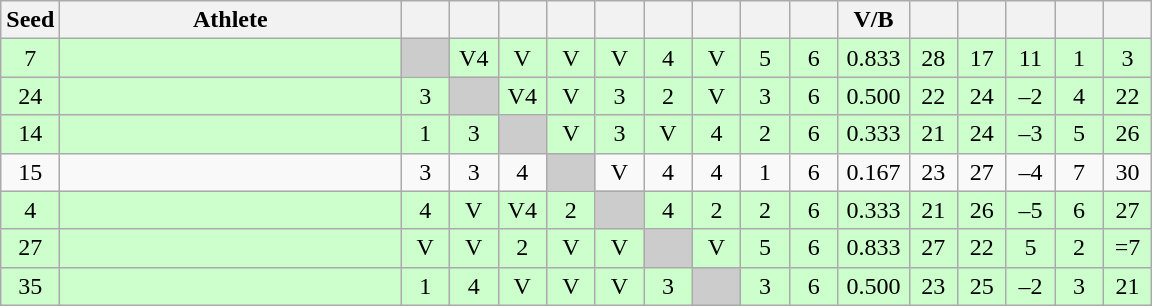<table class="wikitable" style="text-align:center">
<tr>
<th width="25">Seed</th>
<th width="220">Athlete</th>
<th width="25"></th>
<th width="25"></th>
<th width="25"></th>
<th width="25"></th>
<th width="25"></th>
<th width="25"></th>
<th width="25"></th>
<th width="25"></th>
<th width="25"></th>
<th width="40">V/B</th>
<th width="25"></th>
<th width="25"></th>
<th width="25"></th>
<th width="25"></th>
<th width="25"></th>
</tr>
<tr bgcolor=ccffcc>
<td>7</td>
<td align=left></td>
<td bgcolor="#cccccc"></td>
<td>V4</td>
<td>V</td>
<td>V</td>
<td>V</td>
<td>4</td>
<td>V</td>
<td>5</td>
<td>6</td>
<td>0.833</td>
<td>28</td>
<td>17</td>
<td>11</td>
<td>1</td>
<td>3</td>
</tr>
<tr bgcolor=ccffcc>
<td>24</td>
<td align=left></td>
<td>3</td>
<td bgcolor="#cccccc"></td>
<td>V4</td>
<td>V</td>
<td>3</td>
<td>2</td>
<td>V</td>
<td>3</td>
<td>6</td>
<td>0.500</td>
<td>22</td>
<td>24</td>
<td>–2</td>
<td>4</td>
<td>22</td>
</tr>
<tr bgcolor=ccffcc>
<td>14</td>
<td align=left></td>
<td>1</td>
<td>3</td>
<td bgcolor="#cccccc"></td>
<td>V</td>
<td>3</td>
<td>V</td>
<td>4</td>
<td>2</td>
<td>6</td>
<td>0.333</td>
<td>21</td>
<td>24</td>
<td>–3</td>
<td>5</td>
<td>26</td>
</tr>
<tr>
<td>15</td>
<td align=left></td>
<td>3</td>
<td>3</td>
<td>4</td>
<td bgcolor="#cccccc"></td>
<td>V</td>
<td>4</td>
<td>4</td>
<td>1</td>
<td>6</td>
<td>0.167</td>
<td>23</td>
<td>27</td>
<td>–4</td>
<td>7</td>
<td>30</td>
</tr>
<tr bgcolor=ccffcc>
<td>4</td>
<td align=left></td>
<td>4</td>
<td>V</td>
<td>V4</td>
<td>2</td>
<td bgcolor="#cccccc"></td>
<td>4</td>
<td>2</td>
<td>2</td>
<td>6</td>
<td>0.333</td>
<td>21</td>
<td>26</td>
<td>–5</td>
<td>6</td>
<td>27</td>
</tr>
<tr bgcolor=ccffcc>
<td>27</td>
<td align=left></td>
<td>V</td>
<td>V</td>
<td>2</td>
<td>V</td>
<td>V</td>
<td bgcolor="#cccccc"></td>
<td>V</td>
<td>5</td>
<td>6</td>
<td>0.833</td>
<td>27</td>
<td>22</td>
<td>5</td>
<td>2</td>
<td>=7</td>
</tr>
<tr bgcolor=ccffcc>
<td>35</td>
<td align=left></td>
<td>1</td>
<td>4</td>
<td>V</td>
<td>V</td>
<td>V</td>
<td>3</td>
<td bgcolor="#cccccc"></td>
<td>3</td>
<td>6</td>
<td>0.500</td>
<td>23</td>
<td>25</td>
<td>–2</td>
<td>3</td>
<td>21</td>
</tr>
</table>
